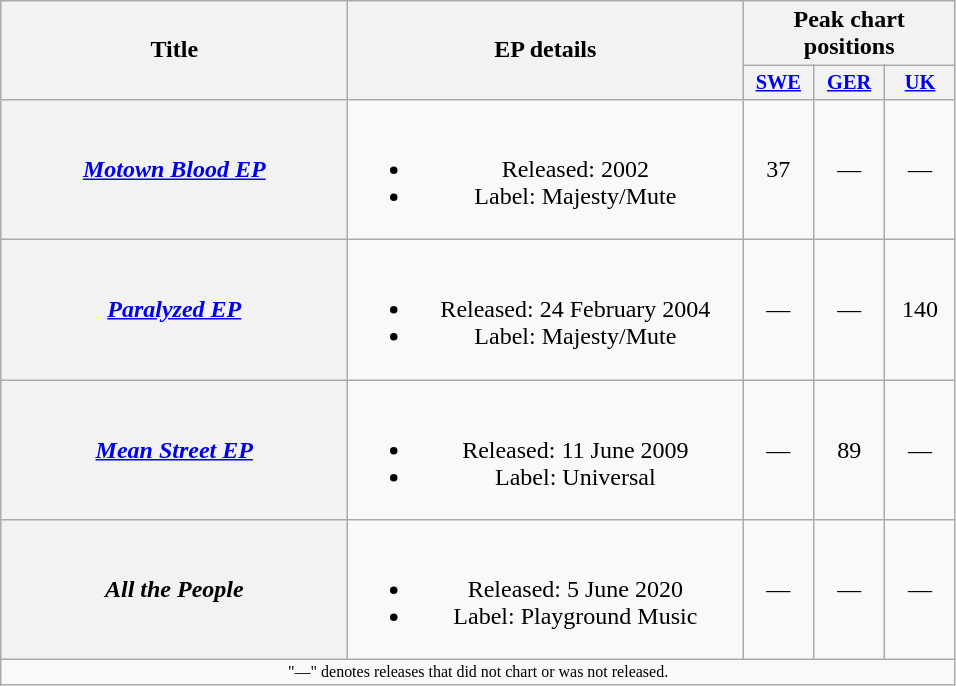<table class="wikitable plainrowheaders" style="text-align:center;" border="1">
<tr>
<th scope="col" rowspan="2" style="width:14em;">Title</th>
<th scope="col" rowspan="2" style="width:16em;">EP details</th>
<th scope="col" colspan="3">Peak chart positions</th>
</tr>
<tr>
<th scope="col" style="width:3em;font-size:85%;"><a href='#'>SWE</a><br></th>
<th scope="col" style="width:3em;font-size:85%;"><a href='#'>GER</a><br></th>
<th scope="col" style="width:3em;font-size:85%;"><a href='#'>UK</a><br></th>
</tr>
<tr>
<th scope="row"><em><a href='#'>Motown Blood EP</a></em></th>
<td><br><ul><li>Released: 2002</li><li>Label: Majesty/Mute</li></ul></td>
<td>37</td>
<td>—</td>
<td>—</td>
</tr>
<tr>
<th scope="row"><em><a href='#'>Paralyzed EP</a></em></th>
<td><br><ul><li>Released: 24 February 2004</li><li>Label: Majesty/Mute</li></ul></td>
<td>—</td>
<td>—</td>
<td>140</td>
</tr>
<tr>
<th scope="row"><em><a href='#'>Mean Street EP</a></em></th>
<td><br><ul><li>Released: 11 June 2009</li><li>Label: Universal</li></ul></td>
<td>—</td>
<td>89</td>
<td>—</td>
</tr>
<tr>
<th scope="row"><em>All the People</em></th>
<td><br><ul><li>Released: 5 June 2020</li><li>Label: Playground Music</li></ul></td>
<td>—</td>
<td>—</td>
<td>—</td>
</tr>
<tr>
<td colspan="23" style="text-align:center; font-size:8pt;">"—" denotes releases that did not chart or was not released.</td>
</tr>
</table>
